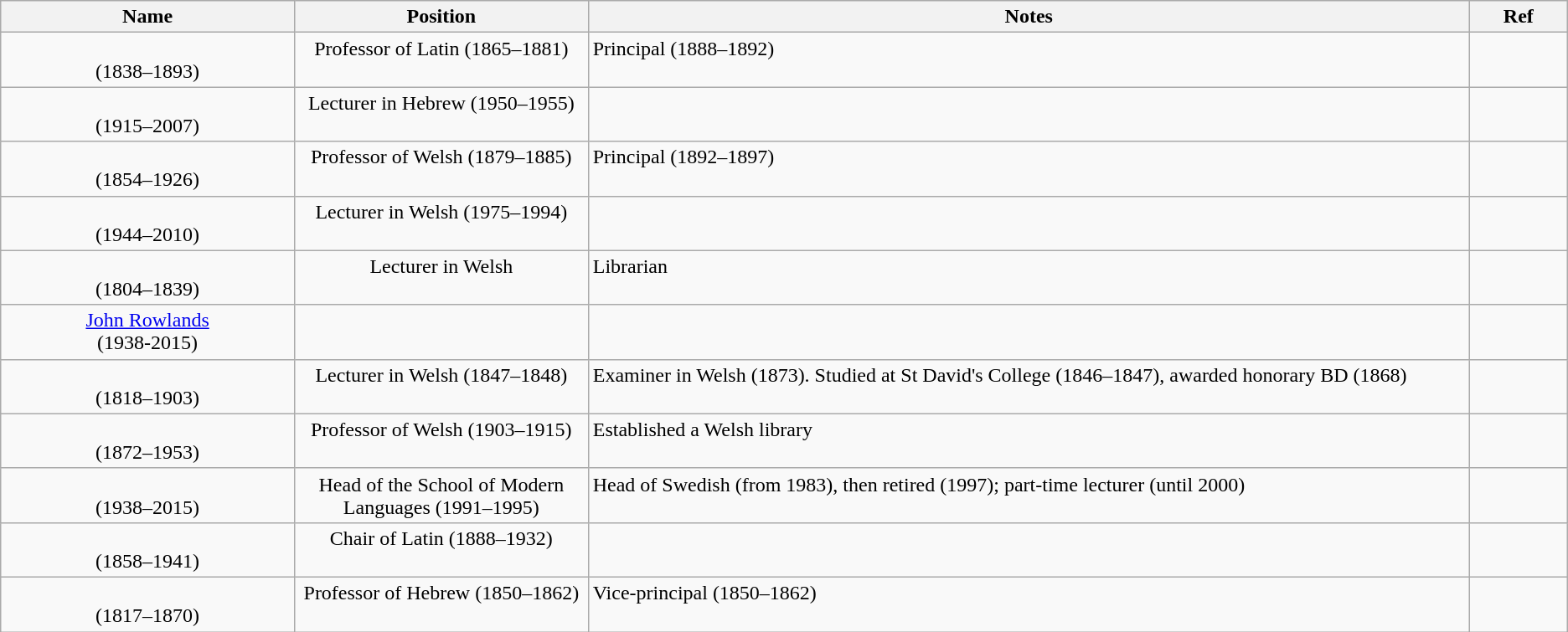<table class="wikitable sortable">
<tr>
<th scope="column" width="15%">Name</th>
<th scope="column" width="15%" class="unsortable">Position</th>
<th scope="column" width="45%" class="unsortable">Notes</th>
<th scope="column" width="5%" class="unsortable">Ref</th>
</tr>
<tr valign="top">
<td align="center"> <br> (1838–1893)</td>
<td align="center">Professor of Latin (1865–1881)</td>
<td>Principal (1888–1892)</td>
<td align="center"></td>
</tr>
<tr valign="top">
<td align="center"> <br> (1915–2007)</td>
<td align="center">Lecturer in Hebrew (1950–1955)</td>
<td></td>
<td align="center"></td>
</tr>
<tr valign="top">
<td align="center"> <br> (1854–1926)</td>
<td align="center">Professor of Welsh (1879–1885)</td>
<td>Principal (1892–1897)</td>
<td align="center"></td>
</tr>
<tr valign="top">
<td align="center"> <br> (1944–2010)</td>
<td align="center">Lecturer in Welsh (1975–1994)</td>
<td></td>
<td align="center"></td>
</tr>
<tr valign="top">
<td align="center"> <br> (1804–1839)</td>
<td align="center">Lecturer in Welsh</td>
<td>Librarian</td>
<td align="center"></td>
</tr>
<tr>
<td align="center"><a href='#'>John Rowlands</a> <br> (1938-2015)</td>
<td></td>
<td></td>
<td></td>
</tr>
<tr valign="top">
<td align="center"> <br> (1818–1903)</td>
<td align="center">Lecturer in Welsh (1847–1848)</td>
<td>Examiner in Welsh (1873). Studied at St David's College (1846–1847), awarded honorary BD (1868)</td>
<td align="center"></td>
</tr>
<tr valign="top">
<td align="center"> <br> (1872–1953)</td>
<td align="center">Professor of Welsh (1903–1915)</td>
<td>Established a Welsh library</td>
<td align="center"></td>
</tr>
<tr valign="top">
<td align="center"> <br> (1938–2015)</td>
<td align="center">Head of the School of Modern Languages (1991–1995)</td>
<td>Head of Swedish (from 1983), then retired (1997); part-time lecturer (until 2000)</td>
<td align="center"></td>
</tr>
<tr valign="top">
<td align="center"> <br> (1858–1941)</td>
<td align="center">Chair of Latin (1888–1932)</td>
<td></td>
<td align="center"></td>
</tr>
<tr valign="top">
<td align="center"> <br> (1817–1870)</td>
<td align="center">Professor of Hebrew (1850–1862)</td>
<td>Vice-principal (1850–1862)</td>
<td align="center"></td>
</tr>
</table>
